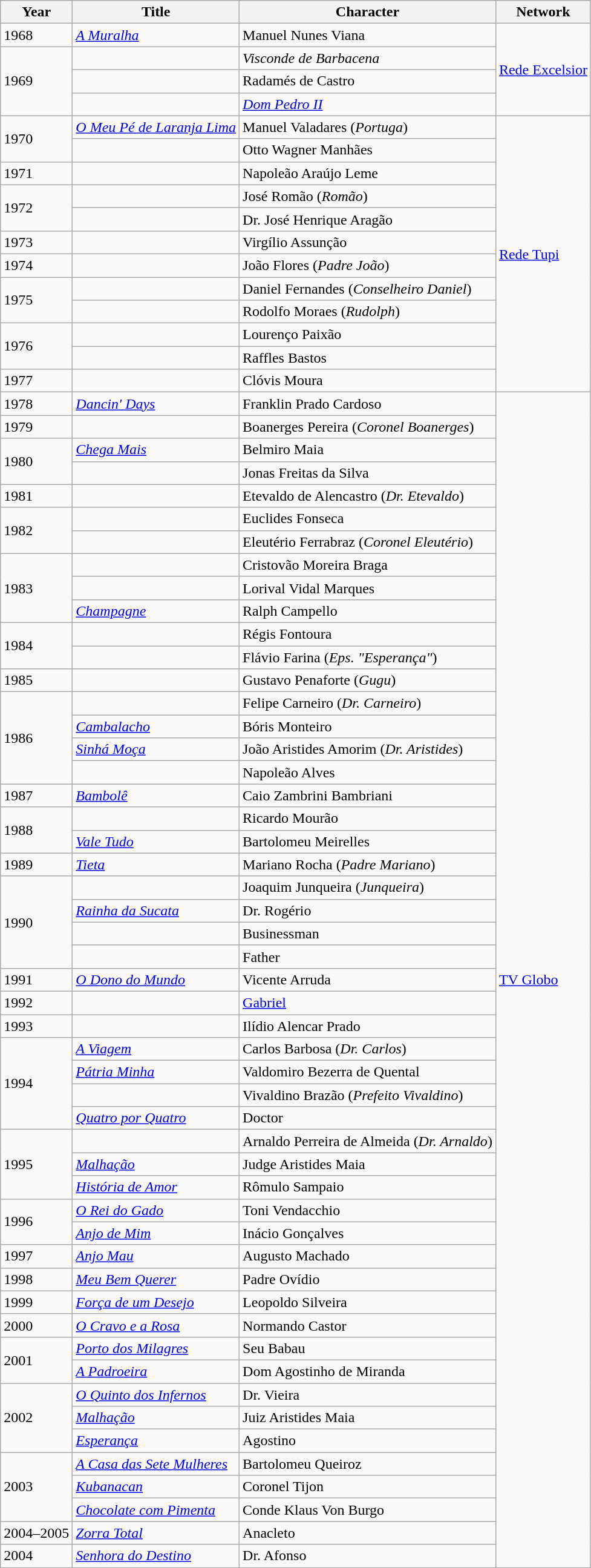<table class="wikitable">
<tr>
<th>Year</th>
<th>Title</th>
<th>Character</th>
<th>Network</th>
</tr>
<tr>
<td>1968</td>
<td><em><a href='#'>A Muralha</a></em></td>
<td>Manuel Nunes Viana</td>
<td rowspan="4"><a href='#'>Rede Excelsior</a></td>
</tr>
<tr>
<td rowspan="3">1969</td>
<td><em></em></td>
<td><em>Visconde de Barbacena</em></td>
</tr>
<tr>
<td><em></em></td>
<td>Radamés de Castro</td>
</tr>
<tr>
<td><em></em></td>
<td><em><a href='#'>Dom Pedro II</a></em></td>
</tr>
<tr>
<td rowspan="2">1970</td>
<td><em><a href='#'>O Meu Pé de Laranja Lima</a></em></td>
<td>Manuel Valadares (<em>Portuga</em>)</td>
<td rowspan="12"><a href='#'>Rede Tupi</a></td>
</tr>
<tr>
<td><em></em></td>
<td>Otto Wagner Manhães</td>
</tr>
<tr>
<td>1971</td>
<td><em></em></td>
<td>Napoleão Araújo Leme</td>
</tr>
<tr>
<td rowspan="2">1972</td>
<td><em></em></td>
<td>José Romão (<em>Romão</em>)</td>
</tr>
<tr>
<td><em></em></td>
<td>Dr. José Henrique Aragão</td>
</tr>
<tr>
<td>1973</td>
<td><em></em></td>
<td>Virgílio Assunção</td>
</tr>
<tr>
<td>1974</td>
<td><em></em></td>
<td>João Flores (<em>Padre João</em>)</td>
</tr>
<tr>
<td rowspan="2">1975</td>
<td><em></em></td>
<td>Daniel Fernandes (<em>Conselheiro Daniel</em>)</td>
</tr>
<tr>
<td><em></em></td>
<td>Rodolfo Moraes (<em>Rudolph</em>)</td>
</tr>
<tr>
<td rowspan="2">1976</td>
<td><em></em></td>
<td>Lourenço Paixão</td>
</tr>
<tr>
<td><em></em></td>
<td>Raffles Bastos</td>
</tr>
<tr>
<td>1977</td>
<td><em></em></td>
<td>Clóvis Moura</td>
</tr>
<tr>
<td>1978</td>
<td><em><a href='#'>Dancin' Days</a></em></td>
<td>Franklin Prado Cardoso</td>
<td rowspan="51"><a href='#'>TV Globo</a></td>
</tr>
<tr>
<td>1979</td>
<td><em></em></td>
<td>Boanerges Pereira (<em>Coronel Boanerges</em>)</td>
</tr>
<tr>
<td rowspan="2">1980</td>
<td><em><a href='#'>Chega Mais</a></em></td>
<td>Belmiro Maia</td>
</tr>
<tr>
<td><em></em></td>
<td>Jonas Freitas da Silva</td>
</tr>
<tr>
<td>1981</td>
<td><em></em></td>
<td>Etevaldo de Alencastro (<em>Dr. Etevaldo</em>)</td>
</tr>
<tr>
<td rowspan="2">1982</td>
<td><em></em></td>
<td>Euclides Fonseca</td>
</tr>
<tr>
<td><em></em></td>
<td>Eleutério Ferrabraz (<em>Coronel Eleutério</em>)</td>
</tr>
<tr>
<td rowspan="3">1983</td>
<td><em></em></td>
<td>Cristovão Moreira Braga</td>
</tr>
<tr>
<td><em></em></td>
<td>Lorival Vidal Marques</td>
</tr>
<tr>
<td><em><a href='#'>Champagne</a></em></td>
<td>Ralph Campello</td>
</tr>
<tr>
<td rowspan="2">1984</td>
<td><em></em></td>
<td>Régis Fontoura</td>
</tr>
<tr>
<td><em></em></td>
<td>Flávio Farina (<em>Eps. "Esperança"</em>)</td>
</tr>
<tr>
<td>1985</td>
<td><em></em></td>
<td>Gustavo Penaforte (<em>Gugu</em>)</td>
</tr>
<tr>
<td rowspan="4">1986</td>
<td><em></em></td>
<td>Felipe Carneiro (<em>Dr. Carneiro</em>)</td>
</tr>
<tr>
<td><em><a href='#'>Cambalacho</a></em></td>
<td>Bóris Monteiro</td>
</tr>
<tr>
<td><em><a href='#'>Sinhá Moça</a></em></td>
<td>João Aristides Amorim (<em>Dr. Aristides</em>)</td>
</tr>
<tr>
<td><em></em></td>
<td>Napoleão Alves</td>
</tr>
<tr>
<td>1987</td>
<td><em><a href='#'>Bambolê</a></em></td>
<td>Caio Zambrini Bambriani</td>
</tr>
<tr>
<td rowspan="2">1988</td>
<td><em></em></td>
<td>Ricardo Mourão</td>
</tr>
<tr>
<td><em><a href='#'>Vale Tudo</a></em></td>
<td>Bartolomeu Meirelles</td>
</tr>
<tr>
<td>1989</td>
<td><em><a href='#'>Tieta</a></em></td>
<td>Mariano Rocha (<em>Padre Mariano</em>)</td>
</tr>
<tr>
<td rowspan="4">1990</td>
<td><em></em></td>
<td>Joaquim Junqueira (<em>Junqueira</em>)</td>
</tr>
<tr>
<td><em><a href='#'>Rainha da Sucata</a></em></td>
<td>Dr. Rogério</td>
</tr>
<tr>
<td><em></em></td>
<td>Businessman</td>
</tr>
<tr>
<td><em></em></td>
<td>Father</td>
</tr>
<tr>
<td>1991</td>
<td><em><a href='#'>O Dono do Mundo</a></em></td>
<td>Vicente Arruda</td>
</tr>
<tr>
<td>1992</td>
<td><em></em></td>
<td><a href='#'>Gabriel</a></td>
</tr>
<tr>
<td>1993</td>
<td><em></em></td>
<td>Ilídio Alencar Prado</td>
</tr>
<tr>
<td rowspan="4">1994</td>
<td><em><a href='#'>A Viagem</a></em></td>
<td>Carlos Barbosa (<em>Dr. Carlos</em>)</td>
</tr>
<tr>
<td><em><a href='#'>Pátria Minha</a></em></td>
<td>Valdomiro Bezerra de Quental</td>
</tr>
<tr>
<td><em></em></td>
<td>Vivaldino Brazão (<em>Prefeito Vivaldino</em>)</td>
</tr>
<tr>
<td><em><a href='#'>Quatro por Quatro</a></em></td>
<td>Doctor</td>
</tr>
<tr>
<td rowspan="3">1995</td>
<td><em></em></td>
<td>Arnaldo Perreira de Almeida (<em>Dr. Arnaldo</em>)</td>
</tr>
<tr>
<td><em><a href='#'>Malhação</a></em></td>
<td>Judge Aristides Maia</td>
</tr>
<tr>
<td><em><a href='#'>História de Amor</a></em></td>
<td>Rômulo Sampaio</td>
</tr>
<tr>
<td rowspan="2">1996</td>
<td><em><a href='#'>O Rei do Gado</a></em></td>
<td>Toni Vendacchio</td>
</tr>
<tr>
<td><em><a href='#'>Anjo de Mim</a></em></td>
<td>Inácio Gonçalves</td>
</tr>
<tr>
<td>1997</td>
<td><em><a href='#'>Anjo Mau</a></em></td>
<td>Augusto Machado</td>
</tr>
<tr>
<td>1998</td>
<td><em><a href='#'>Meu Bem Querer</a></em></td>
<td>Padre Ovídio</td>
</tr>
<tr>
<td>1999</td>
<td><em><a href='#'>Força de um Desejo</a></em></td>
<td>Leopoldo Silveira</td>
</tr>
<tr>
<td>2000</td>
<td><em><a href='#'>O Cravo e a Rosa</a></em></td>
<td>Normando Castor</td>
</tr>
<tr>
<td rowspan="2">2001</td>
<td><em><a href='#'>Porto dos Milagres</a></em></td>
<td>Seu Babau</td>
</tr>
<tr>
<td><em><a href='#'>A Padroeira</a></em></td>
<td>Dom Agostinho de Miranda</td>
</tr>
<tr>
<td rowspan="3">2002</td>
<td><em><a href='#'>O Quinto dos Infernos</a></em></td>
<td>Dr. Vieira</td>
</tr>
<tr>
<td><em><a href='#'>Malhação</a></em></td>
<td>Juiz Aristides Maia</td>
</tr>
<tr>
<td><em><a href='#'>Esperança</a></em></td>
<td>Agostino</td>
</tr>
<tr>
<td rowspan="3">2003</td>
<td><em><a href='#'>A Casa das Sete Mulheres</a></em></td>
<td>Bartolomeu Queiroz</td>
</tr>
<tr>
<td><em><a href='#'>Kubanacan</a></em></td>
<td>Coronel Tijon</td>
</tr>
<tr>
<td><em><a href='#'>Chocolate com Pimenta</a></em></td>
<td>Conde Klaus Von Burgo</td>
</tr>
<tr>
<td>2004–2005</td>
<td><em><a href='#'>Zorra Total</a></em></td>
<td>Anacleto</td>
</tr>
<tr>
<td>2004</td>
<td><em><a href='#'>Senhora do Destino</a></em></td>
<td>Dr. Afonso</td>
</tr>
</table>
